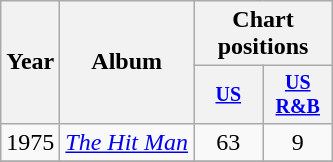<table class="wikitable" style="text-align:center;">
<tr>
<th rowspan="2">Year</th>
<th rowspan="2">Album</th>
<th colspan="2">Chart positions</th>
</tr>
<tr style="font-size:smaller;">
<th width="40"><a href='#'>US</a></th>
<th width="40"><a href='#'>US<br>R&B</a></th>
</tr>
<tr>
<td rowspan="1">1975</td>
<td align="left"><em><a href='#'>The Hit Man</a></em></td>
<td>63</td>
<td>9</td>
</tr>
<tr>
</tr>
</table>
